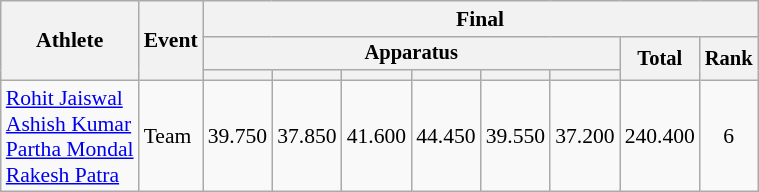<table class=wikitable style=font-size:90%;text-align:center>
<tr>
<th rowspan=3>Athlete</th>
<th rowspan=3>Event</th>
<th colspan=8>Final</th>
</tr>
<tr style=font-size:95%>
<th colspan=6>Apparatus</th>
<th rowspan=2>Total</th>
<th rowspan=2>Rank</th>
</tr>
<tr style=font-size:95%>
<th></th>
<th></th>
<th></th>
<th></th>
<th></th>
<th></th>
</tr>
<tr align=center>
<td align=left><a href='#'>Rohit Jaiswal</a><br><a href='#'>Ashish Kumar</a><br><a href='#'>Partha Mondal</a><br><a href='#'>Rakesh Patra</a></td>
<td align=left>Team</td>
<td>39.750</td>
<td>37.850</td>
<td>41.600</td>
<td>44.450</td>
<td>39.550</td>
<td>37.200</td>
<td>240.400</td>
<td>6</td>
</tr>
</table>
